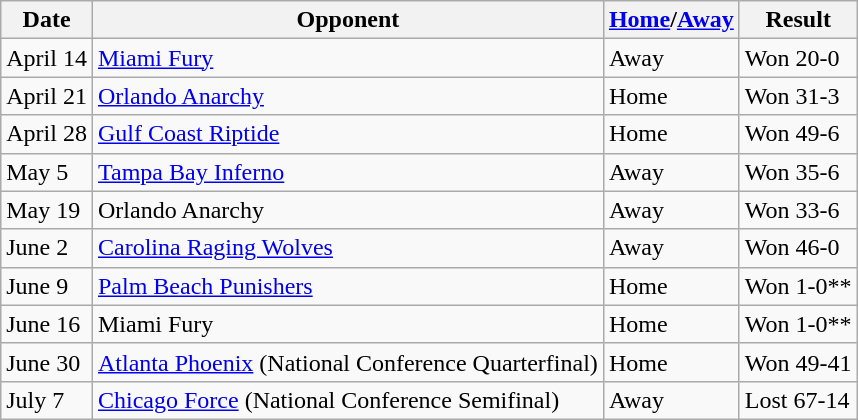<table class="wikitable">
<tr>
<th>Date</th>
<th>Opponent</th>
<th><a href='#'>Home</a>/<a href='#'>Away</a></th>
<th>Result</th>
</tr>
<tr>
<td>April 14</td>
<td><a href='#'>Miami Fury</a></td>
<td>Away</td>
<td>Won 20-0</td>
</tr>
<tr>
<td>April 21</td>
<td><a href='#'>Orlando Anarchy</a></td>
<td>Home</td>
<td>Won 31-3</td>
</tr>
<tr>
<td>April 28</td>
<td><a href='#'>Gulf Coast Riptide</a></td>
<td>Home</td>
<td>Won 49-6</td>
</tr>
<tr>
<td>May 5</td>
<td><a href='#'>Tampa Bay Inferno</a></td>
<td>Away</td>
<td>Won 35-6</td>
</tr>
<tr>
<td>May 19</td>
<td>Orlando Anarchy</td>
<td>Away</td>
<td>Won 33-6</td>
</tr>
<tr>
<td>June 2</td>
<td><a href='#'>Carolina Raging Wolves</a></td>
<td>Away</td>
<td>Won 46-0</td>
</tr>
<tr>
<td>June 9</td>
<td><a href='#'>Palm Beach Punishers</a></td>
<td>Home</td>
<td>Won 1-0**</td>
</tr>
<tr>
<td>June 16</td>
<td>Miami Fury</td>
<td>Home</td>
<td>Won 1-0**</td>
</tr>
<tr>
<td>June 30</td>
<td><a href='#'>Atlanta Phoenix</a> (National Conference Quarterfinal)</td>
<td>Home</td>
<td>Won 49-41</td>
</tr>
<tr>
<td>July 7</td>
<td><a href='#'>Chicago Force</a> (National Conference Semifinal)</td>
<td>Away</td>
<td>Lost 67-14</td>
</tr>
</table>
